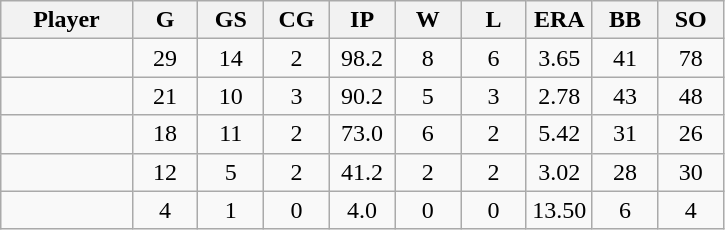<table class="wikitable sortable">
<tr>
<th bgcolor="#DDDDFF" width="18%">Player</th>
<th bgcolor="#DDDDFF" width="9%">G</th>
<th bgcolor="#DDDDFF" width="9%">GS</th>
<th bgcolor="#DDDDFF" width="9%">CG</th>
<th bgcolor="#DDDDFF" width="9%">IP</th>
<th bgcolor="#DDDDFF" width="9%">W</th>
<th bgcolor="#DDDDFF" width="9%">L</th>
<th bgcolor="#DDDDFF" width="9%">ERA</th>
<th bgcolor="#DDDDFF" width="9%">BB</th>
<th bgcolor="#DDDDFF" width="9%">SO</th>
</tr>
<tr align="center">
<td></td>
<td>29</td>
<td>14</td>
<td>2</td>
<td>98.2</td>
<td>8</td>
<td>6</td>
<td>3.65</td>
<td>41</td>
<td>78</td>
</tr>
<tr align="center">
<td></td>
<td>21</td>
<td>10</td>
<td>3</td>
<td>90.2</td>
<td>5</td>
<td>3</td>
<td>2.78</td>
<td>43</td>
<td>48</td>
</tr>
<tr align="center">
<td></td>
<td>18</td>
<td>11</td>
<td>2</td>
<td>73.0</td>
<td>6</td>
<td>2</td>
<td>5.42</td>
<td>31</td>
<td>26</td>
</tr>
<tr align="center">
<td></td>
<td>12</td>
<td>5</td>
<td>2</td>
<td>41.2</td>
<td>2</td>
<td>2</td>
<td>3.02</td>
<td>28</td>
<td>30</td>
</tr>
<tr align="center">
<td></td>
<td>4</td>
<td>1</td>
<td>0</td>
<td>4.0</td>
<td>0</td>
<td>0</td>
<td>13.50</td>
<td>6</td>
<td>4</td>
</tr>
</table>
